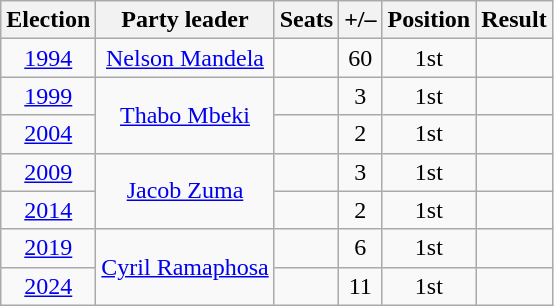<table class="wikitable" style="text-align:center">
<tr>
<th>Election</th>
<th>Party leader</th>
<th>Seats</th>
<th>+/–</th>
<th>Position</th>
<th><strong>Result</strong></th>
</tr>
<tr>
<td><a href='#'>1994</a></td>
<td><a href='#'>Nelson Mandela</a></td>
<td></td>
<td> 60</td>
<td> 1st</td>
<td></td>
</tr>
<tr>
<td><a href='#'>1999</a></td>
<td rowspan="2"><a href='#'>Thabo Mbeki</a></td>
<td></td>
<td> 3</td>
<td> 1st</td>
<td></td>
</tr>
<tr>
<td><a href='#'>2004</a></td>
<td></td>
<td> 2</td>
<td> 1st</td>
<td></td>
</tr>
<tr>
<td><a href='#'>2009</a></td>
<td rowspan="2"><a href='#'>Jacob Zuma</a></td>
<td></td>
<td> 3</td>
<td> 1st</td>
<td></td>
</tr>
<tr>
<td><a href='#'>2014</a></td>
<td></td>
<td> 2</td>
<td> 1st</td>
<td></td>
</tr>
<tr>
<td><a href='#'>2019</a></td>
<td rowspan="2"><a href='#'>Cyril Ramaphosa</a></td>
<td></td>
<td> 6</td>
<td> 1st</td>
<td></td>
</tr>
<tr>
<td><a href='#'>2024</a></td>
<td></td>
<td> 11</td>
<td> 1st</td>
<td></td>
</tr>
</table>
